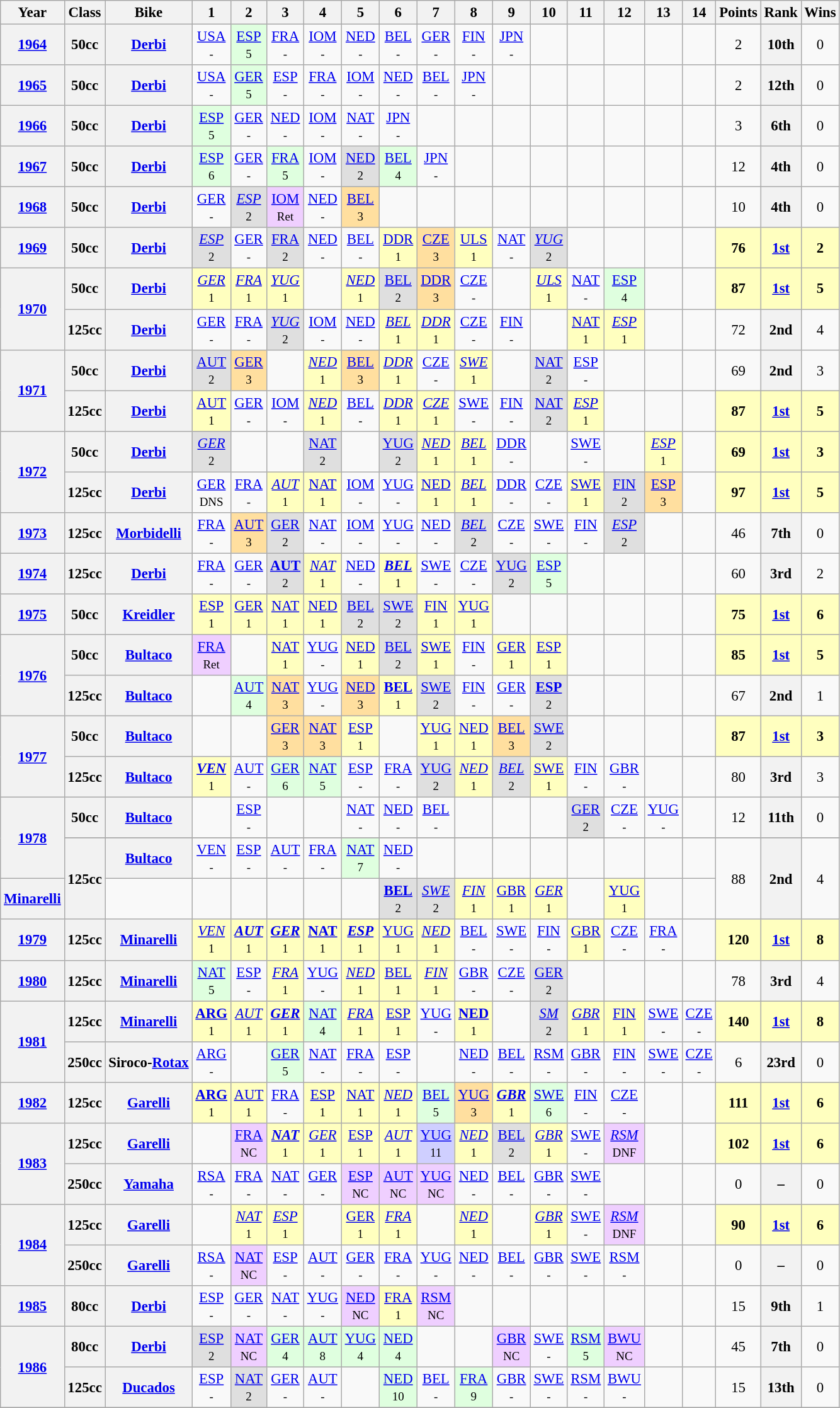<table class="wikitable" style="text-align:center; font-size:95%">
<tr>
<th>Year</th>
<th>Class</th>
<th>Bike</th>
<th>1</th>
<th>2</th>
<th>3</th>
<th>4</th>
<th>5</th>
<th>6</th>
<th>7</th>
<th>8</th>
<th>9</th>
<th>10</th>
<th>11</th>
<th>12</th>
<th>13</th>
<th>14</th>
<th>Points</th>
<th>Rank</th>
<th>Wins</th>
</tr>
<tr>
<th><a href='#'>1964</a></th>
<th>50cc</th>
<th><a href='#'>Derbi</a></th>
<td><a href='#'>USA</a><br><small>-</small></td>
<td style="background:#DFFFDF;"><a href='#'>ESP</a><br><small>5</small></td>
<td><a href='#'>FRA</a><br><small>-</small></td>
<td><a href='#'>IOM</a><br><small>-</small></td>
<td><a href='#'>NED</a><br><small>-</small></td>
<td><a href='#'>BEL</a><br><small>-</small></td>
<td><a href='#'>GER</a><br><small>-</small></td>
<td><a href='#'>FIN</a><br><small>-</small></td>
<td><a href='#'>JPN</a><br><small>-</small></td>
<td></td>
<td></td>
<td></td>
<td></td>
<td></td>
<td>2</td>
<th>10th</th>
<td>0</td>
</tr>
<tr>
<th><a href='#'>1965</a></th>
<th>50cc</th>
<th><a href='#'>Derbi</a></th>
<td><a href='#'>USA</a><br><small>-</small></td>
<td style="background:#DFFFDF;"><a href='#'>GER</a><br><small>5</small></td>
<td><a href='#'>ESP</a><br><small>-</small></td>
<td><a href='#'>FRA</a><br><small>-</small></td>
<td><a href='#'>IOM</a><br><small>-</small></td>
<td><a href='#'>NED</a><br><small>-</small></td>
<td><a href='#'>BEL</a><br><small>-</small></td>
<td><a href='#'>JPN</a><br><small>-</small></td>
<td></td>
<td></td>
<td></td>
<td></td>
<td></td>
<td></td>
<td>2</td>
<th>12th</th>
<td>0</td>
</tr>
<tr>
<th><a href='#'>1966</a></th>
<th>50cc</th>
<th><a href='#'>Derbi</a></th>
<td style="background:#DFFFDF;"><a href='#'>ESP</a><br><small>5</small></td>
<td><a href='#'>GER</a><br><small>-</small></td>
<td><a href='#'>NED</a><br><small>-</small></td>
<td><a href='#'>IOM</a><br><small>-</small></td>
<td><a href='#'>NAT</a><br><small>-</small></td>
<td><a href='#'>JPN</a><br><small>-</small></td>
<td></td>
<td></td>
<td></td>
<td></td>
<td></td>
<td></td>
<td></td>
<td></td>
<td>3</td>
<th>6th</th>
<td>0</td>
</tr>
<tr>
<th><a href='#'>1967</a></th>
<th>50cc</th>
<th><a href='#'>Derbi</a></th>
<td style="background:#DFFFDF;"><a href='#'>ESP</a><br><small>6</small></td>
<td><a href='#'>GER</a><br><small>-</small></td>
<td style="background:#DFFFDF;"><a href='#'>FRA</a><br><small>5</small></td>
<td><a href='#'>IOM</a><br><small>-</small></td>
<td style="background:#DFDFDF;"><a href='#'>NED</a><br><small>2</small></td>
<td style="background:#DFFFDF;"><a href='#'>BEL</a><br><small>4</small></td>
<td><a href='#'>JPN</a><br><small>-</small></td>
<td></td>
<td></td>
<td></td>
<td></td>
<td></td>
<td></td>
<td></td>
<td>12</td>
<th>4th</th>
<td>0</td>
</tr>
<tr>
<th><a href='#'>1968</a></th>
<th>50cc</th>
<th><a href='#'>Derbi</a></th>
<td><a href='#'>GER</a><br><small>-</small></td>
<td style="background:#DFDFDF;"><em><a href='#'>ESP</a></em><br><small>2</small></td>
<td style="background:#EFCFFF;"><a href='#'>IOM</a><br><small>Ret</small></td>
<td><a href='#'>NED</a><br><small>-</small></td>
<td style="background:#FFDF9F;"><a href='#'>BEL</a><br><small>3</small></td>
<td></td>
<td></td>
<td></td>
<td></td>
<td></td>
<td></td>
<td></td>
<td></td>
<td></td>
<td>10</td>
<th>4th</th>
<td>0</td>
</tr>
<tr>
<th><a href='#'>1969</a></th>
<th>50cc</th>
<th><a href='#'>Derbi</a></th>
<td style="background:#DFDFDF;"><em><a href='#'>ESP</a></em><br><small>2</small></td>
<td><a href='#'>GER</a><br><small>-</small></td>
<td style="background:#DFDFDF;"><a href='#'>FRA</a><br><small>2</small></td>
<td><a href='#'>NED</a><br><small>-</small></td>
<td><a href='#'>BEL</a><br><small>-</small></td>
<td style="background:#FFFFBF;"><a href='#'>DDR</a><br><small>1</small></td>
<td style="background:#FFDF9F;"><a href='#'>CZE</a><br><small>3</small></td>
<td style="background:#FFFFBF;"><a href='#'>ULS</a><br><small>1</small></td>
<td><a href='#'>NAT</a><br><small>-</small></td>
<td style="background:#DFDFDF;"><em><a href='#'>YUG</a></em><br><small>2</small></td>
<td></td>
<td></td>
<td></td>
<td></td>
<td style="background:#FFFFBF;"><strong>76</strong></td>
<td style="background:#FFFFBF;"><strong><a href='#'>1st</a></strong></td>
<td style="background:#FFFFBF;"><strong>2</strong></td>
</tr>
<tr>
<th rowspan=2><a href='#'>1970</a></th>
<th>50cc</th>
<th><a href='#'>Derbi</a></th>
<td style="background:#FFFFBF;"><em><a href='#'>GER</a></em><br><small>1</small></td>
<td style="background:#FFFFBF;"><em><a href='#'>FRA</a></em><br><small>1</small></td>
<td style="background:#FFFFBF;"><em><a href='#'>YUG</a></em><br><small>1</small></td>
<td></td>
<td style="background:#FFFFBF;"><em><a href='#'>NED</a></em><br><small>1</small></td>
<td style="background:#DFDFDF;"><a href='#'>BEL</a><br><small>2</small></td>
<td style="background:#FFDF9F;"><a href='#'>DDR</a><br><small>3</small></td>
<td><a href='#'>CZE</a><br><small>-</small></td>
<td></td>
<td style="background:#FFFFBF;"><em><a href='#'>ULS</a></em><br><small>1</small></td>
<td><a href='#'>NAT</a><br><small>-</small></td>
<td style="background:#DFFFDF;"><a href='#'>ESP</a><br><small>4</small></td>
<td></td>
<td></td>
<td style="background:#FFFFBF;"><strong>87</strong></td>
<td style="background:#FFFFBF;"><strong><a href='#'>1st</a></strong></td>
<td style="background:#FFFFBF;"><strong>5</strong></td>
</tr>
<tr>
<th>125cc</th>
<th><a href='#'>Derbi</a></th>
<td><a href='#'>GER</a><br><small>-</small></td>
<td><a href='#'>FRA</a><br><small>-</small></td>
<td style="background:#DFDFDF;"><em><a href='#'>YUG</a></em><br><small>2</small></td>
<td><a href='#'>IOM</a><br><small>-</small></td>
<td><a href='#'>NED</a><br><small>-</small></td>
<td style="background:#FFFFBF;"><em><a href='#'>BEL</a></em><br><small>1</small></td>
<td style="background:#FFFFBF;"><em><a href='#'>DDR</a></em><br><small>1</small></td>
<td><a href='#'>CZE</a><br><small>-</small></td>
<td><a href='#'>FIN</a><br><small>-</small></td>
<td></td>
<td style="background:#FFFFBF;"><a href='#'>NAT</a><br><small>1</small></td>
<td style="background:#FFFFBF;"><em><a href='#'>ESP</a></em><br><small>1</small></td>
<td></td>
<td></td>
<td>72</td>
<th>2nd</th>
<td>4</td>
</tr>
<tr>
<th rowspan=2><a href='#'>1971</a></th>
<th>50cc</th>
<th><a href='#'>Derbi</a></th>
<td style="background:#DFDFDF;"><a href='#'>AUT</a><br><small>2</small></td>
<td style="background:#FFDF9F;"><a href='#'>GER</a><br><small>3</small></td>
<td></td>
<td style="background:#FFFFBF;"><em><a href='#'>NED</a></em><br><small>1</small></td>
<td style="background:#FFDF9F;"><a href='#'>BEL</a><br><small>3</small></td>
<td style="background:#FFFFBF;"><em><a href='#'>DDR</a></em><br><small>1</small></td>
<td><a href='#'>CZE</a><br><small>-</small></td>
<td style="background:#FFFFBF;"><em><a href='#'>SWE</a></em><br><small>1</small></td>
<td></td>
<td style="background:#DFDFDF;"><a href='#'>NAT</a><br><small>2</small></td>
<td><a href='#'>ESP</a><br><small>-</small></td>
<td></td>
<td></td>
<td></td>
<td>69</td>
<th>2nd</th>
<td>3</td>
</tr>
<tr>
<th>125cc</th>
<th><a href='#'>Derbi</a></th>
<td style="background:#FFFFBF;"><a href='#'>AUT</a><br><small>1</small></td>
<td><a href='#'>GER</a><br><small>-</small></td>
<td><a href='#'>IOM</a><br><small>-</small></td>
<td style="background:#FFFFBF;"><em><a href='#'>NED</a></em><br><small>1</small></td>
<td><a href='#'>BEL</a><br><small>-</small></td>
<td style="background:#FFFFBF;"><em><a href='#'>DDR</a></em><br><small>1</small></td>
<td style="background:#FFFFBF;"><em><a href='#'>CZE</a></em><br><small>1</small></td>
<td><a href='#'>SWE</a><br><small>-</small></td>
<td><a href='#'>FIN</a><br><small>-</small></td>
<td style="background:#DFDFDF;"><a href='#'>NAT</a><br><small>2</small></td>
<td style="background:#FFFFBF;"><em><a href='#'>ESP</a></em><br><small>1</small></td>
<td></td>
<td></td>
<td></td>
<td style="background:#FFFFBF;"><strong>87</strong></td>
<td style="background:#FFFFBF;"><strong><a href='#'>1st</a></strong></td>
<td style="background:#FFFFBF;"><strong>5</strong></td>
</tr>
<tr>
<th rowspan=2><a href='#'>1972</a></th>
<th>50cc</th>
<th><a href='#'>Derbi</a></th>
<td style="background:#DFDFDF;"><em><a href='#'>GER</a></em><br><small>2</small></td>
<td></td>
<td></td>
<td style="background:#DFDFDF;"><a href='#'>NAT</a><br><small>2</small></td>
<td></td>
<td style="background:#DFDFDF;"><a href='#'>YUG</a><br><small>2</small></td>
<td style="background:#FFFFBF;"><em><a href='#'>NED</a></em><br><small>1</small></td>
<td style="background:#FFFFBF;"><em><a href='#'>BEL</a></em><br><small>1</small></td>
<td><a href='#'>DDR</a><br><small>-</small></td>
<td></td>
<td><a href='#'>SWE</a><br><small>-</small></td>
<td></td>
<td style="background:#FFFFBF;"><em><a href='#'>ESP</a></em><br><small>1</small></td>
<td></td>
<td style="background:#FFFFBF;"><strong>69</strong></td>
<td style="background:#FFFFBF;"><strong><a href='#'>1st</a></strong></td>
<td style="background:#FFFFBF;"><strong>3</strong></td>
</tr>
<tr>
<th>125cc</th>
<th><a href='#'>Derbi</a></th>
<td><a href='#'>GER</a><br><small>DNS</small></td>
<td><a href='#'>FRA</a><br><small>-</small></td>
<td style="background:#FFFFBF;"><em><a href='#'>AUT</a></em><br><small>1</small></td>
<td style="background:#FFFFBF;"><a href='#'>NAT</a><br><small>1</small></td>
<td><a href='#'>IOM</a><br><small>-</small></td>
<td><a href='#'>YUG</a><br><small>-</small></td>
<td style="background:#FFFFBF;"><a href='#'>NED</a><br><small>1</small></td>
<td style="background:#FFFFBF;"><em><a href='#'>BEL</a></em><br><small>1</small></td>
<td><a href='#'>DDR</a><br><small>-</small></td>
<td><a href='#'>CZE</a><br><small>-</small></td>
<td style="background:#FFFFBF;"><a href='#'>SWE</a><br><small>1</small></td>
<td style="background:#DFDFDF;"><a href='#'>FIN</a><br><small>2</small></td>
<td style="background:#FFDF9F;"><a href='#'>ESP</a><br><small>3</small></td>
<td></td>
<td style="background:#FFFFBF;"><strong>97</strong></td>
<td style="background:#FFFFBF;"><strong><a href='#'>1st</a></strong></td>
<td style="background:#FFFFBF;"><strong>5</strong></td>
</tr>
<tr>
<th><a href='#'>1973</a></th>
<th>125cc</th>
<th><a href='#'>Morbidelli</a></th>
<td><a href='#'>FRA</a><br><small>-</small></td>
<td style="background:#FFDF9F;"><a href='#'>AUT</a><br><small>3</small></td>
<td style="background:#DFDFDF;"><a href='#'>GER</a><br><small>2</small></td>
<td><a href='#'>NAT</a><br><small>-</small></td>
<td><a href='#'>IOM</a><br><small>-</small></td>
<td><a href='#'>YUG</a><br><small>-</small></td>
<td><a href='#'>NED</a><br><small>-</small></td>
<td style="background:#DFDFDF;"><em><a href='#'>BEL</a></em><br><small>2</small></td>
<td><a href='#'>CZE</a><br><small>-</small></td>
<td><a href='#'>SWE</a><br><small>-</small></td>
<td><a href='#'>FIN</a><br><small>-</small></td>
<td style="background:#DFDFDF;"><em><a href='#'>ESP</a></em><br><small>2</small></td>
<td></td>
<td></td>
<td>46</td>
<th>7th</th>
<td>0</td>
</tr>
<tr>
<th><a href='#'>1974</a></th>
<th>125cc</th>
<th><a href='#'>Derbi</a></th>
<td><a href='#'>FRA</a><br><small>-</small></td>
<td><a href='#'>GER</a><br><small>-</small></td>
<td style="background:#DFDFDF;"><strong><a href='#'>AUT</a></strong><br><small>2</small></td>
<td style="background:#FFFFBF;"><em><a href='#'>NAT</a></em><br><small>1</small></td>
<td><a href='#'>NED</a><br><small>-</small></td>
<td style="background:#FFFFBF;"><strong><em><a href='#'>BEL</a></em></strong><br><small>1</small></td>
<td><a href='#'>SWE</a><br><small>-</small></td>
<td><a href='#'>CZE</a><br><small>-</small></td>
<td style="background:#DFDFDF;"><a href='#'>YUG</a><br><small>2</small></td>
<td style="background:#DFFFDF;"><a href='#'>ESP</a><br><small>5</small></td>
<td></td>
<td></td>
<td></td>
<td></td>
<td>60</td>
<th>3rd</th>
<td>2</td>
</tr>
<tr>
<th><a href='#'>1975</a></th>
<th>50cc</th>
<th><a href='#'>Kreidler</a></th>
<td style="background:#FFFFBF;"><a href='#'>ESP</a><br><small>1</small></td>
<td style="background:#FFFFBF;"><a href='#'>GER</a><br><small>1</small></td>
<td style="background:#FFFFBF;"><a href='#'>NAT</a><br><small>1</small></td>
<td style="background:#FFFFBF;"><a href='#'>NED</a><br><small>1</small></td>
<td style="background:#DFDFDF;"><a href='#'>BEL</a><br><small>2</small></td>
<td style="background:#DFDFDF;"><a href='#'>SWE</a><br><small>2</small></td>
<td style="background:#FFFFBF;"><a href='#'>FIN</a><br><small>1</small></td>
<td style="background:#FFFFBF;"><a href='#'>YUG</a><br><small>1</small></td>
<td></td>
<td></td>
<td></td>
<td></td>
<td></td>
<td></td>
<td style="background:#FFFFBF;"><strong>75</strong></td>
<td style="background:#FFFFBF;"><strong><a href='#'>1st</a></strong></td>
<td style="background:#FFFFBF;"><strong>6</strong></td>
</tr>
<tr>
<th rowspan=2><a href='#'>1976</a></th>
<th>50cc</th>
<th><a href='#'>Bultaco</a></th>
<td style="background:#EFCFFF;"><a href='#'>FRA</a><br><small>Ret</small></td>
<td></td>
<td style="background:#FFFFBF;"><a href='#'>NAT</a><br><small>1</small></td>
<td><a href='#'>YUG</a><br><small>-</small></td>
<td style="background:#FFFFBF;"><a href='#'>NED</a><br><small>1</small></td>
<td style="background:#DFDFDF;"><a href='#'>BEL</a><br><small>2</small></td>
<td style="background:#FFFFBF;"><a href='#'>SWE</a><br><small>1</small></td>
<td><a href='#'>FIN</a><br><small>-</small></td>
<td style="background:#FFFFBF;"><a href='#'>GER</a><br><small>1</small></td>
<td style="background:#FFFFBF;"><a href='#'>ESP</a><br><small>1</small></td>
<td></td>
<td></td>
<td></td>
<td></td>
<td style="background:#FFFFBF;"><strong>85</strong></td>
<td style="background:#FFFFBF;"><strong><a href='#'>1st</a></strong></td>
<td style="background:#FFFFBF;"><strong>5</strong></td>
</tr>
<tr>
<th>125cc</th>
<th><a href='#'>Bultaco</a></th>
<td></td>
<td style="background:#DFFFDF;"><a href='#'>AUT</a><br><small>4</small></td>
<td style="background:#FFDF9F;"><a href='#'>NAT</a><br><small>3</small></td>
<td><a href='#'>YUG</a><br><small>-</small></td>
<td style="background:#FFDF9F;"><a href='#'>NED</a><br><small>3</small></td>
<td style="background:#FFFFBF;"><strong><a href='#'>BEL</a></strong><br><small>1</small></td>
<td style="background:#DFDFDF;"><a href='#'>SWE</a><br><small>2</small></td>
<td><a href='#'>FIN</a><br><small>-</small></td>
<td><a href='#'>GER</a><br><small>-</small></td>
<td style="background:#DFDFDF;"><strong><a href='#'>ESP</a></strong><br><small>2</small></td>
<td></td>
<td></td>
<td></td>
<td></td>
<td>67</td>
<th>2nd</th>
<td>1</td>
</tr>
<tr>
<th rowspan=2><a href='#'>1977</a></th>
<th>50cc</th>
<th><a href='#'>Bultaco</a></th>
<td></td>
<td></td>
<td style="background:#FFDF9F;"><a href='#'>GER</a><br><small>3</small></td>
<td style="background:#FFDF9F;"><a href='#'>NAT</a><br><small>3</small></td>
<td style="background:#FFFFBF;"><a href='#'>ESP</a><br><small>1</small></td>
<td></td>
<td style="background:#FFFFBF;"><a href='#'>YUG</a><br><small>1</small></td>
<td style="background:#FFFFBF;"><a href='#'>NED</a><br><small>1</small></td>
<td style="background:#FFDF9F;"><a href='#'>BEL</a><br><small>3</small></td>
<td style="background:#DFDFDF;"><a href='#'>SWE</a><br><small>2</small></td>
<td></td>
<td></td>
<td></td>
<td></td>
<td style="background:#FFFFBF;"><strong>87</strong></td>
<td style="background:#FFFFBF;"><strong><a href='#'>1st</a></strong></td>
<td style="background:#FFFFBF;"><strong>3</strong></td>
</tr>
<tr>
<th>125cc</th>
<th><a href='#'>Bultaco</a></th>
<td style="background:#FFFFBF;"><strong><em><a href='#'>VEN</a></em></strong><br><small>1</small></td>
<td><a href='#'>AUT</a><br><small>-</small></td>
<td style="background:#DFFFDF;"><a href='#'>GER</a><br><small>6</small></td>
<td style="background:#DFFFDF;"><a href='#'>NAT</a><br><small>5</small></td>
<td><a href='#'>ESP</a><br><small>-</small></td>
<td><a href='#'>FRA</a><br><small>-</small></td>
<td style="background:#DFDFDF;"><a href='#'>YUG</a><br><small>2</small></td>
<td style="background:#FFFFBF;"><em><a href='#'>NED</a></em><br><small>1</small></td>
<td style="background:#DFDFDF;"><em><a href='#'>BEL</a></em><br><small>2</small></td>
<td style="background:#FFFFBF;"><a href='#'>SWE</a><br><small>1</small></td>
<td><a href='#'>FIN</a><br><small>-</small></td>
<td><a href='#'>GBR</a><br><small>-</small></td>
<td></td>
<td></td>
<td>80</td>
<th>3rd</th>
<td>3</td>
</tr>
<tr>
<th rowspan=3><a href='#'>1978</a></th>
<th>50cc</th>
<th><a href='#'>Bultaco</a></th>
<td></td>
<td><a href='#'>ESP</a><br><small>-</small></td>
<td></td>
<td></td>
<td><a href='#'>NAT</a><br><small>-</small></td>
<td><a href='#'>NED</a><br><small>-</small></td>
<td><a href='#'>BEL</a><br><small>-</small></td>
<td></td>
<td></td>
<td></td>
<td style="background:#DFDFDF;"><a href='#'>GER</a><br><small>2</small></td>
<td><a href='#'>CZE</a><br><small>-</small></td>
<td><a href='#'>YUG</a><br><small>-</small></td>
<td></td>
<td>12</td>
<th>11th</th>
<td>0</td>
</tr>
<tr>
</tr>
<tr>
<th rowspan=2>125cc</th>
<th><a href='#'>Bultaco</a></th>
<td><a href='#'>VEN</a><br><small>-</small></td>
<td><a href='#'>ESP</a><br><small>-</small></td>
<td><a href='#'>AUT</a><br><small>-</small></td>
<td><a href='#'>FRA</a><br><small>-</small></td>
<td style="background:#DFFFDF;"><a href='#'>NAT</a><br><small>7</small></td>
<td><a href='#'>NED</a><br><small>-</small></td>
<td></td>
<td></td>
<td></td>
<td></td>
<td></td>
<td></td>
<td></td>
<td></td>
<td rowspan=2>88</td>
<th rowspan=2>2nd</th>
<td rowspan=2>4</td>
</tr>
<tr>
<th><a href='#'>Minarelli</a></th>
<td></td>
<td></td>
<td></td>
<td></td>
<td></td>
<td></td>
<td style="background:#DFDFDF;"><strong><a href='#'>BEL</a></strong><br><small>2</small></td>
<td style="background:#DFDFDF;"><em><a href='#'>SWE</a></em><br><small>2</small></td>
<td style="background:#FFFFBF;"><em><a href='#'>FIN</a></em><br><small>1</small></td>
<td style="background:#FFFFBF;"><a href='#'>GBR</a><br><small>1</small></td>
<td style="background:#FFFFBF;"><em><a href='#'>GER</a></em><br><small>1</small></td>
<td></td>
<td style="background:#FFFFBF;"><a href='#'>YUG</a><br><small>1</small></td>
<td></td>
</tr>
<tr>
<th><a href='#'>1979</a></th>
<th>125cc</th>
<th><a href='#'>Minarelli</a></th>
<td style="background:#FFFFBF;"><em><a href='#'>VEN</a></em><br><small>1</small></td>
<td style="background:#FFFFBF;"><strong><em><a href='#'>AUT</a></em></strong><br><small>1</small></td>
<td style="background:#FFFFBF;"><strong><em><a href='#'>GER</a></em></strong><br><small>1</small></td>
<td style="background:#FFFFBF;"><strong><a href='#'>NAT</a></strong><br><small>1</small></td>
<td style="background:#FFFFBF;"><strong><em><a href='#'>ESP</a></em></strong><br><small>1</small></td>
<td style="background:#FFFFBF;"><a href='#'>YUG</a><br><small>1</small></td>
<td style="background:#FFFFBF;"><em><a href='#'>NED</a></em><br><small>1</small></td>
<td><a href='#'>BEL</a><br><small>-</small></td>
<td><a href='#'>SWE</a><br><small>-</small></td>
<td><a href='#'>FIN</a><br><small>-</small></td>
<td style="background:#FFFFBF;"><a href='#'>GBR</a><br><small>1</small></td>
<td><a href='#'>CZE</a><br><small>-</small></td>
<td><a href='#'>FRA</a><br><small>-</small></td>
<td></td>
<td style="background:#FFFFBF;"><strong>120</strong></td>
<td style="background:#FFFFBF;"><strong><a href='#'>1st</a></strong></td>
<td style="background:#FFFFBF;"><strong>8</strong></td>
</tr>
<tr>
<th><a href='#'>1980</a></th>
<th>125cc</th>
<th><a href='#'>Minarelli</a></th>
<td style="background:#DFFFDF;"><a href='#'>NAT</a><br><small>5</small></td>
<td><a href='#'>ESP</a><br><small>-</small></td>
<td style="background:#FFFFBF;"><em><a href='#'>FRA</a></em><br><small>1</small></td>
<td><a href='#'>YUG</a><br><small>-</small></td>
<td style="background:#FFFFBF;"><em><a href='#'>NED</a></em><br><small>1</small></td>
<td style="background:#FFFFBF;"><a href='#'>BEL</a><br><small>1</small></td>
<td style="background:#FFFFBF;"><em><a href='#'>FIN</a></em><br><small>1</small></td>
<td><a href='#'>GBR</a><br><small>-</small></td>
<td><a href='#'>CZE</a><br><small>-</small></td>
<td style="background:#DFDFDF;"><a href='#'>GER</a><br><small>2</small></td>
<td></td>
<td></td>
<td></td>
<td></td>
<td>78</td>
<th>3rd</th>
<td>4</td>
</tr>
<tr>
<th rowspan=2><a href='#'>1981</a></th>
<th>125cc</th>
<th><a href='#'>Minarelli</a></th>
<td style="background:#FFFFBF;"><strong><a href='#'>ARG</a></strong><br><small>1</small></td>
<td style="background:#FFFFBF;"><em><a href='#'>AUT</a></em><br><small>1</small></td>
<td style="background:#FFFFBF;"><strong><em><a href='#'>GER</a></em></strong><br><small>1</small></td>
<td style="background:#DFFFDF;"><a href='#'>NAT</a><br><small>4</small></td>
<td style="background:#FFFFBF;"><em><a href='#'>FRA</a></em><br><small>1</small></td>
<td style="background:#FFFFBF;"><a href='#'>ESP</a><br><small>1</small></td>
<td><a href='#'>YUG</a><br><small>-</small></td>
<td style="background:#FFFFBF;"><strong><a href='#'>NED</a></strong><br><small>1</small></td>
<td></td>
<td style="background:#DFDFDF;"><em><a href='#'>SM</a></em><br><small>2</small></td>
<td style="background:#FFFFBF;"><em><a href='#'>GBR</a></em><br><small>1</small></td>
<td style="background:#FFFFBF;"><a href='#'>FIN</a><br><small>1</small></td>
<td><a href='#'>SWE</a><br><small>-</small></td>
<td><a href='#'>CZE</a><br><small>-</small></td>
<td style="background:#FFFFBF;"><strong>140</strong></td>
<td style="background:#FFFFBF;"><strong><a href='#'>1st</a></strong></td>
<td style="background:#FFFFBF;"><strong>8</strong></td>
</tr>
<tr>
<th>250cc</th>
<th>Siroco-<a href='#'>Rotax</a></th>
<td><a href='#'>ARG</a><br><small>-</small></td>
<td></td>
<td style="background:#DFFFDF;"><a href='#'>GER</a><br><small>5</small></td>
<td><a href='#'>NAT</a><br><small>-</small></td>
<td><a href='#'>FRA</a><br><small>-</small></td>
<td><a href='#'>ESP</a><br><small>-</small></td>
<td></td>
<td><a href='#'>NED</a><br><small>-</small></td>
<td><a href='#'>BEL</a><br><small>-</small></td>
<td><a href='#'>RSM</a><br><small>-</small></td>
<td><a href='#'>GBR</a><br><small>-</small></td>
<td><a href='#'>FIN</a><br><small>-</small></td>
<td><a href='#'>SWE</a><br><small>-</small></td>
<td><a href='#'>CZE</a><br><small>-</small></td>
<td>6</td>
<th>23rd</th>
<td>0</td>
</tr>
<tr>
<th><a href='#'>1982</a></th>
<th>125cc</th>
<th><a href='#'>Garelli</a></th>
<td style="background:#FFFFBF;"><strong><a href='#'>ARG</a></strong><br><small>1</small></td>
<td style="background:#FFFFBF;"><a href='#'>AUT</a><br><small>1</small></td>
<td><a href='#'>FRA</a><br><small>-</small></td>
<td style="background:#FFFFBF;"><a href='#'>ESP</a><br><small>1</small></td>
<td style="background:#FFFFBF;"><a href='#'>NAT</a><br><small>1</small></td>
<td style="background:#FFFFBF;"><em><a href='#'>NED</a></em><br><small>1</small></td>
<td style="background:#DFFFDF;"><a href='#'>BEL</a><br><small>5</small></td>
<td style="background:#FFDF9F;"><a href='#'>YUG</a><br><small>3</small></td>
<td style="background:#FFFFBF;"><strong><em><a href='#'>GBR</a></em></strong><br><small>1</small></td>
<td style="background:#DFFFDF;"><a href='#'>SWE</a><br><small>6</small></td>
<td><a href='#'>FIN</a><br><small>-</small></td>
<td><a href='#'>CZE</a><br><small>-</small></td>
<td></td>
<td></td>
<td style="background:#FFFFBF;"><strong>111</strong></td>
<td style="background:#FFFFBF;"><strong><a href='#'>1st</a></strong></td>
<td style="background:#FFFFBF;"><strong>6</strong></td>
</tr>
<tr>
<th rowspan=2><a href='#'>1983</a></th>
<th>125cc</th>
<th><a href='#'>Garelli</a></th>
<td></td>
<td style="background:#EFCFFF;"><a href='#'>FRA</a><br><small>NC</small></td>
<td style="background:#FFFFBF;"><strong><em><a href='#'>NAT</a></em></strong><br><small>1</small></td>
<td style="background:#FFFFBF;"><em><a href='#'>GER</a></em><br><small>1</small></td>
<td style="background:#FFFFBF;"><a href='#'>ESP</a><br><small>1</small></td>
<td style="background:#FFFFBF;"><em><a href='#'>AUT</a></em><br><small>1</small></td>
<td style="background:#CFCFFF;"><a href='#'>YUG</a><br><small>11</small></td>
<td style="background:#FFFFBF;"><em><a href='#'>NED</a></em><br><small>1</small></td>
<td style="background:#DFDFDF;"><a href='#'>BEL</a><br><small>2</small></td>
<td style="background:#FFFFBF;"><em><a href='#'>GBR</a></em><br><small>1</small></td>
<td><a href='#'>SWE</a><br><small>-</small></td>
<td style="background:#EFCFFF;"><em><a href='#'>RSM</a></em><br><small>DNF</small></td>
<td></td>
<td></td>
<td style="background:#FFFFBF;"><strong>102</strong></td>
<td style="background:#FFFFBF;"><strong><a href='#'>1st</a></strong></td>
<td style="background:#FFFFBF;"><strong>6</strong></td>
</tr>
<tr>
<th>250cc</th>
<th><a href='#'>Yamaha</a></th>
<td><a href='#'>RSA</a><br><small>-</small></td>
<td><a href='#'>FRA</a><br><small>-</small></td>
<td><a href='#'>NAT</a><br><small>-</small></td>
<td><a href='#'>GER</a><br><small>-</small></td>
<td style="background:#EFCFFF;"><a href='#'>ESP</a><br><small>NC</small></td>
<td style="background:#EFCFFF;"><a href='#'>AUT</a><br><small>NC</small></td>
<td style="background:#EFCFFF;"><a href='#'>YUG</a><br><small>NC</small></td>
<td><a href='#'>NED</a><br><small>-</small></td>
<td><a href='#'>BEL</a><br><small>-</small></td>
<td><a href='#'>GBR</a><br><small>-</small></td>
<td><a href='#'>SWE</a><br><small>-</small></td>
<td></td>
<td></td>
<td></td>
<td>0</td>
<th>–</th>
<td>0</td>
</tr>
<tr>
<th rowspan=2><a href='#'>1984</a></th>
<th>125cc</th>
<th><a href='#'>Garelli</a></th>
<td></td>
<td style="background:#FFFFBF;"><em><a href='#'>NAT</a></em><br><small>1</small></td>
<td style="background:#FFFFBF;"><em><a href='#'>ESP</a></em><br><small>1</small></td>
<td></td>
<td style="background:#FFFFBF;"><a href='#'>GER</a><br><small>1</small></td>
<td style="background:#FFFFBF;"><em><a href='#'>FRA</a></em><br><small>1</small></td>
<td></td>
<td style="background:#FFFFBF;"><em><a href='#'>NED</a></em><br><small>1</small></td>
<td></td>
<td style="background:#FFFFBF;"><em><a href='#'>GBR</a></em><br><small>1</small></td>
<td><a href='#'>SWE</a><br><small>-</small></td>
<td style="background:#EFCFFF;"><em><a href='#'>RSM</a></em><br><small>DNF</small></td>
<td></td>
<td></td>
<td style="background:#FFFFBF;"><strong>90</strong></td>
<td style="background:#FFFFBF;"><strong><a href='#'>1st</a></strong></td>
<td style="background:#FFFFBF;"><strong>6</strong></td>
</tr>
<tr>
<th>250cc</th>
<th><a href='#'>Garelli</a></th>
<td><a href='#'>RSA</a><br><small>-</small></td>
<td style="background:#EFCFFF;"><a href='#'>NAT</a><br><small>NC</small></td>
<td><a href='#'>ESP</a><br><small>-</small></td>
<td><a href='#'>AUT</a><br><small>-</small></td>
<td><a href='#'>GER</a><br><small>-</small></td>
<td><a href='#'>FRA</a><br><small>-</small></td>
<td><a href='#'>YUG</a><br><small>-</small></td>
<td><a href='#'>NED</a><br><small>-</small></td>
<td><a href='#'>BEL</a><br><small>-</small></td>
<td><a href='#'>GBR</a><br><small>-</small></td>
<td><a href='#'>SWE</a><br><small>-</small></td>
<td><a href='#'>RSM</a><br><small>-</small></td>
<td></td>
<td></td>
<td>0</td>
<th>–</th>
<td>0</td>
</tr>
<tr>
<th><a href='#'>1985</a></th>
<th>80cc</th>
<th><a href='#'>Derbi</a></th>
<td><a href='#'>ESP</a><br><small>-</small></td>
<td><a href='#'>GER</a><br><small>-</small></td>
<td><a href='#'>NAT</a><br><small>-</small></td>
<td><a href='#'>YUG</a><br><small>-</small></td>
<td style="background:#EFCFFF;"><a href='#'>NED</a><br><small>NC</small></td>
<td style="background:#FFFFBF;"><a href='#'>FRA</a><br><small>1</small></td>
<td style="background:#EFCFFF;"><a href='#'>RSM</a><br><small>NC</small></td>
<td></td>
<td></td>
<td></td>
<td></td>
<td></td>
<td></td>
<td></td>
<td>15</td>
<th>9th</th>
<td>1</td>
</tr>
<tr>
<th rowspan=2><a href='#'>1986</a></th>
<th>80cc</th>
<th><a href='#'>Derbi</a></th>
<td style="background:#DFDFDF;"><a href='#'>ESP</a><br><small>2</small></td>
<td style="background:#EFCFFF;"><a href='#'>NAT</a><br><small>NC</small></td>
<td style="background:#DFFFDF;"><a href='#'>GER</a><br><small>4</small></td>
<td style="background:#DFFFDF;"><a href='#'>AUT</a><br><small>8</small></td>
<td style="background:#DFFFDF;"><a href='#'>YUG</a><br><small>4</small></td>
<td style="background:#DFFFDF;"><a href='#'>NED</a><br><small>4</small></td>
<td></td>
<td></td>
<td style="background:#EFCFFF;"><a href='#'>GBR</a><br><small>NC</small></td>
<td><a href='#'>SWE</a><br><small>-</small></td>
<td style="background:#DFFFDF;"><a href='#'>RSM</a><br><small>5</small></td>
<td style="background:#EFCFFF;"><a href='#'>BWU</a><br><small>NC</small></td>
<td></td>
<td></td>
<td>45</td>
<th>7th</th>
<td>0</td>
</tr>
<tr>
<th>125cc</th>
<th><a href='#'>Ducados</a></th>
<td><a href='#'>ESP</a><br><small>-</small></td>
<td style="background:#DFDFDF;"><a href='#'>NAT</a><br><small>2</small></td>
<td><a href='#'>GER</a><br><small>-</small></td>
<td><a href='#'>AUT</a><br><small>-</small></td>
<td></td>
<td style="background:#DFFFDF;"><a href='#'>NED</a><br><small>10</small></td>
<td><a href='#'>BEL</a><br><small>-</small></td>
<td style="background:#DFFFDF;"><a href='#'>FRA</a><br><small>9</small></td>
<td><a href='#'>GBR</a><br><small>-</small></td>
<td><a href='#'>SWE</a><br><small>-</small></td>
<td><a href='#'>RSM</a><br><small>-</small></td>
<td><a href='#'>BWU</a><br><small>-</small></td>
<td></td>
<td></td>
<td>15</td>
<th>13th</th>
<td>0</td>
</tr>
<tr>
</tr>
</table>
